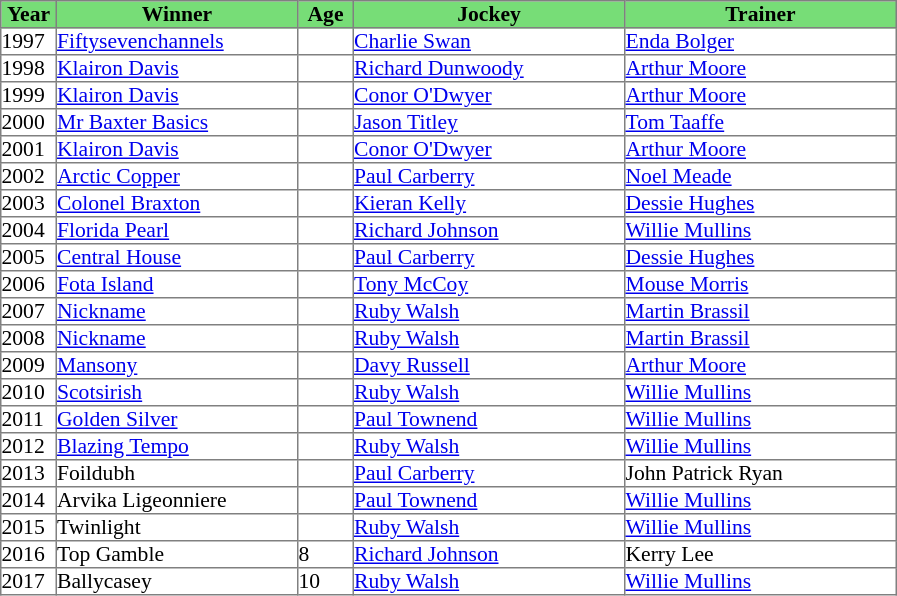<table class = "sortable" | border="1" cellpadding="0" style="border-collapse: collapse; font-size:90%">
<tr bgcolor="#77dd77" align="center">
<th width="36px"><strong>Year</strong><br></th>
<th width="160px"><strong>Winner</strong><br></th>
<th width="36px"><strong>Age</strong> <br></th>
<th width="180px"><strong>Jockey</strong><br></th>
<th width="180px"><strong>Trainer</strong><br></th>
</tr>
<tr>
<td>1997</td>
<td><a href='#'>Fiftysevenchannels</a></td>
<td></td>
<td><a href='#'>Charlie Swan</a></td>
<td><a href='#'>Enda Bolger</a></td>
</tr>
<tr>
<td>1998</td>
<td><a href='#'>Klairon Davis</a></td>
<td></td>
<td><a href='#'>Richard Dunwoody</a></td>
<td><a href='#'>Arthur Moore</a></td>
</tr>
<tr>
<td>1999</td>
<td><a href='#'>Klairon Davis</a></td>
<td></td>
<td><a href='#'>Conor O'Dwyer</a></td>
<td><a href='#'>Arthur Moore</a></td>
</tr>
<tr>
<td>2000</td>
<td><a href='#'>Mr Baxter Basics</a></td>
<td></td>
<td><a href='#'>Jason Titley</a></td>
<td><a href='#'>Tom Taaffe</a></td>
</tr>
<tr>
<td>2001</td>
<td><a href='#'>Klairon Davis</a></td>
<td></td>
<td><a href='#'>Conor O'Dwyer</a></td>
<td><a href='#'>Arthur Moore</a></td>
</tr>
<tr>
<td>2002</td>
<td><a href='#'>Arctic Copper</a></td>
<td></td>
<td><a href='#'>Paul Carberry</a></td>
<td><a href='#'>Noel Meade</a></td>
</tr>
<tr>
<td>2003</td>
<td><a href='#'>Colonel Braxton</a></td>
<td></td>
<td><a href='#'>Kieran Kelly</a></td>
<td><a href='#'>Dessie Hughes</a></td>
</tr>
<tr>
<td>2004</td>
<td><a href='#'>Florida Pearl</a></td>
<td></td>
<td><a href='#'>Richard Johnson</a></td>
<td><a href='#'>Willie Mullins</a></td>
</tr>
<tr>
<td>2005</td>
<td><a href='#'>Central House</a></td>
<td></td>
<td><a href='#'>Paul Carberry</a></td>
<td><a href='#'>Dessie Hughes</a></td>
</tr>
<tr>
<td>2006</td>
<td><a href='#'>Fota Island</a></td>
<td></td>
<td><a href='#'>Tony McCoy</a></td>
<td><a href='#'>Mouse Morris</a></td>
</tr>
<tr>
<td>2007</td>
<td><a href='#'>Nickname</a></td>
<td></td>
<td><a href='#'>Ruby Walsh</a></td>
<td><a href='#'>Martin Brassil</a></td>
</tr>
<tr>
<td>2008</td>
<td><a href='#'>Nickname</a> </td>
<td></td>
<td><a href='#'>Ruby Walsh</a></td>
<td><a href='#'>Martin Brassil</a></td>
</tr>
<tr>
<td>2009</td>
<td><a href='#'>Mansony</a></td>
<td></td>
<td><a href='#'>Davy Russell</a></td>
<td><a href='#'>Arthur Moore</a></td>
</tr>
<tr>
<td>2010</td>
<td><a href='#'>Scotsirish</a></td>
<td></td>
<td><a href='#'>Ruby Walsh</a></td>
<td><a href='#'>Willie Mullins</a></td>
</tr>
<tr>
<td>2011</td>
<td><a href='#'>Golden Silver</a></td>
<td></td>
<td><a href='#'>Paul Townend</a></td>
<td><a href='#'>Willie Mullins</a></td>
</tr>
<tr>
<td>2012</td>
<td><a href='#'>Blazing Tempo</a></td>
<td></td>
<td><a href='#'>Ruby Walsh</a></td>
<td><a href='#'>Willie Mullins</a></td>
</tr>
<tr>
<td>2013</td>
<td>Foildubh</td>
<td></td>
<td><a href='#'>Paul Carberry</a></td>
<td>John Patrick Ryan</td>
</tr>
<tr>
<td>2014</td>
<td>Arvika Ligeonniere</td>
<td></td>
<td><a href='#'>Paul Townend</a></td>
<td><a href='#'>Willie Mullins</a></td>
</tr>
<tr>
<td>2015</td>
<td>Twinlight</td>
<td></td>
<td><a href='#'>Ruby Walsh</a></td>
<td><a href='#'>Willie Mullins</a></td>
</tr>
<tr>
<td>2016</td>
<td>Top Gamble</td>
<td>8</td>
<td><a href='#'>Richard Johnson</a></td>
<td>Kerry Lee</td>
</tr>
<tr>
<td>2017</td>
<td>Ballycasey</td>
<td>10</td>
<td><a href='#'>Ruby Walsh</a></td>
<td><a href='#'>Willie Mullins</a></td>
</tr>
</table>
